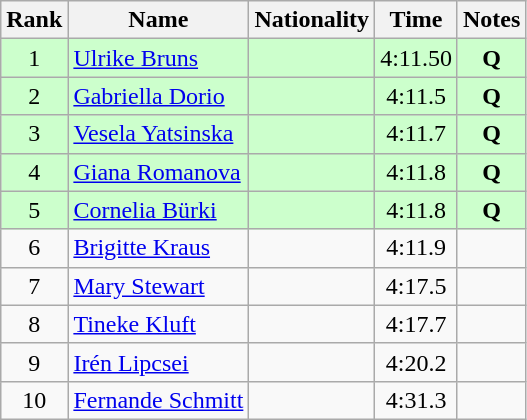<table class="wikitable sortable" style="text-align:center">
<tr>
<th>Rank</th>
<th>Name</th>
<th>Nationality</th>
<th>Time</th>
<th>Notes</th>
</tr>
<tr bgcolor=ccffcc>
<td>1</td>
<td align=left><a href='#'>Ulrike Bruns</a></td>
<td align=left></td>
<td>4:11.50</td>
<td><strong>Q</strong></td>
</tr>
<tr bgcolor=ccffcc>
<td>2</td>
<td align=left><a href='#'>Gabriella Dorio</a></td>
<td align=left></td>
<td>4:11.5</td>
<td><strong>Q</strong></td>
</tr>
<tr bgcolor=ccffcc>
<td>3</td>
<td align=left><a href='#'>Vesela Yatsinska</a></td>
<td align=left></td>
<td>4:11.7</td>
<td><strong>Q</strong></td>
</tr>
<tr bgcolor=ccffcc>
<td>4</td>
<td align=left><a href='#'>Giana Romanova</a></td>
<td align=left></td>
<td>4:11.8</td>
<td><strong>Q</strong></td>
</tr>
<tr bgcolor=ccffcc>
<td>5</td>
<td align=left><a href='#'>Cornelia Bürki</a></td>
<td align=left></td>
<td>4:11.8</td>
<td><strong>Q</strong></td>
</tr>
<tr>
<td>6</td>
<td align=left><a href='#'>Brigitte Kraus</a></td>
<td align=left></td>
<td>4:11.9</td>
<td></td>
</tr>
<tr>
<td>7</td>
<td align=left><a href='#'>Mary Stewart</a></td>
<td align=left></td>
<td>4:17.5</td>
<td></td>
</tr>
<tr>
<td>8</td>
<td align=left><a href='#'>Tineke Kluft</a></td>
<td align=left></td>
<td>4:17.7</td>
<td></td>
</tr>
<tr>
<td>9</td>
<td align=left><a href='#'>Irén Lipcsei</a></td>
<td align=left></td>
<td>4:20.2</td>
<td></td>
</tr>
<tr>
<td>10</td>
<td align=left><a href='#'>Fernande Schmitt</a></td>
<td align=left></td>
<td>4:31.3</td>
<td></td>
</tr>
</table>
